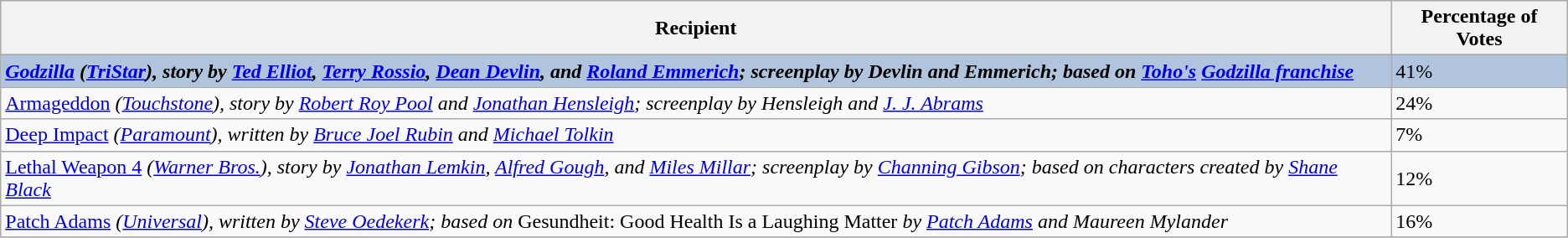<table class="wikitable sortable plainrowheaders">
<tr>
<th>Recipient</th>
<th>Percentage of Votes</th>
</tr>
<tr>
</tr>
<tr style="background:#B0C4DE;">
<td><strong><em><a href='#'>Godzilla</a><em> (<a href='#'>TriStar</a>), story by <a href='#'>Ted Elliot</a>, <a href='#'>Terry Rossio</a>, <a href='#'>Dean Devlin</a>, and <a href='#'>Roland Emmerich</a>; screenplay by Devlin and Emmerich; based on <a href='#'>Toho's</a> <a href='#'>Godzilla franchise</a><strong></td>
<td></strong>41%<strong></td>
</tr>
<tr>
<td></em><a href='#'>Armageddon</a><em> (<a href='#'>Touchstone</a>), story by <a href='#'>Robert Roy Pool</a> and <a href='#'>Jonathan Hensleigh</a>; screenplay by Hensleigh and <a href='#'>J. J. Abrams</a></td>
<td>24%</td>
</tr>
<tr>
<td></em><a href='#'>Deep Impact</a><em> (<a href='#'>Paramount</a>), written by <a href='#'>Bruce Joel Rubin</a> and <a href='#'>Michael Tolkin</a></td>
<td>7%</td>
</tr>
<tr>
<td></em><a href='#'>Lethal Weapon 4</a><em> (<a href='#'>Warner Bros.</a>), story by <a href='#'>Jonathan Lemkin</a>, <a href='#'>Alfred Gough</a>, and <a href='#'>Miles Millar</a>; screenplay by <a href='#'>Channing Gibson</a>; based on characters created by <a href='#'>Shane Black</a></td>
<td>12%</td>
</tr>
<tr>
<td></em><a href='#'>Patch Adams</a><em> (<a href='#'>Universal</a>), written by <a href='#'>Steve Oedekerk</a>; based on </em>Gesundheit: Good Health Is a Laughing Matter<em> by <a href='#'>Patch Adams</a> and Maureen Mylander</td>
<td>16%</td>
</tr>
<tr>
</tr>
</table>
